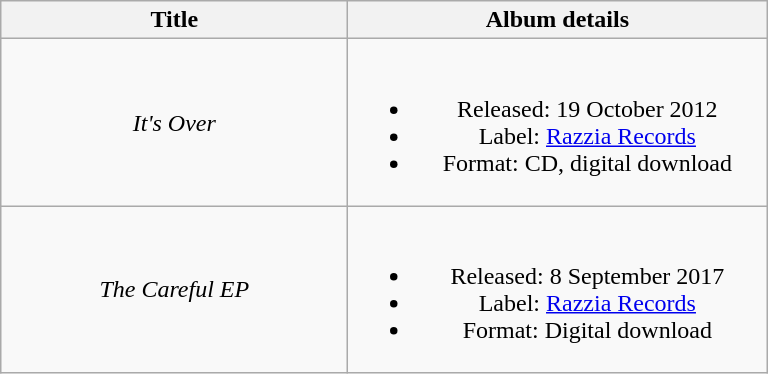<table class="wikitable plainrowheaders" style="text-align:center;">
<tr>
<th scope="col" rowspan="1" style="width:14em;">Title</th>
<th scope="col" rowspan="1" style="width:17em;">Album details</th>
</tr>
<tr>
<td><em>It's Over</em></td>
<td><br><ul><li>Released: 19 October 2012</li><li>Label: <a href='#'>Razzia Records</a></li><li>Format: CD, digital download</li></ul></td>
</tr>
<tr>
<td><em>The Careful  EP</em></td>
<td><br><ul><li>Released: 8 September 2017</li><li>Label: <a href='#'>Razzia Records</a></li><li>Format: Digital download</li></ul></td>
</tr>
</table>
